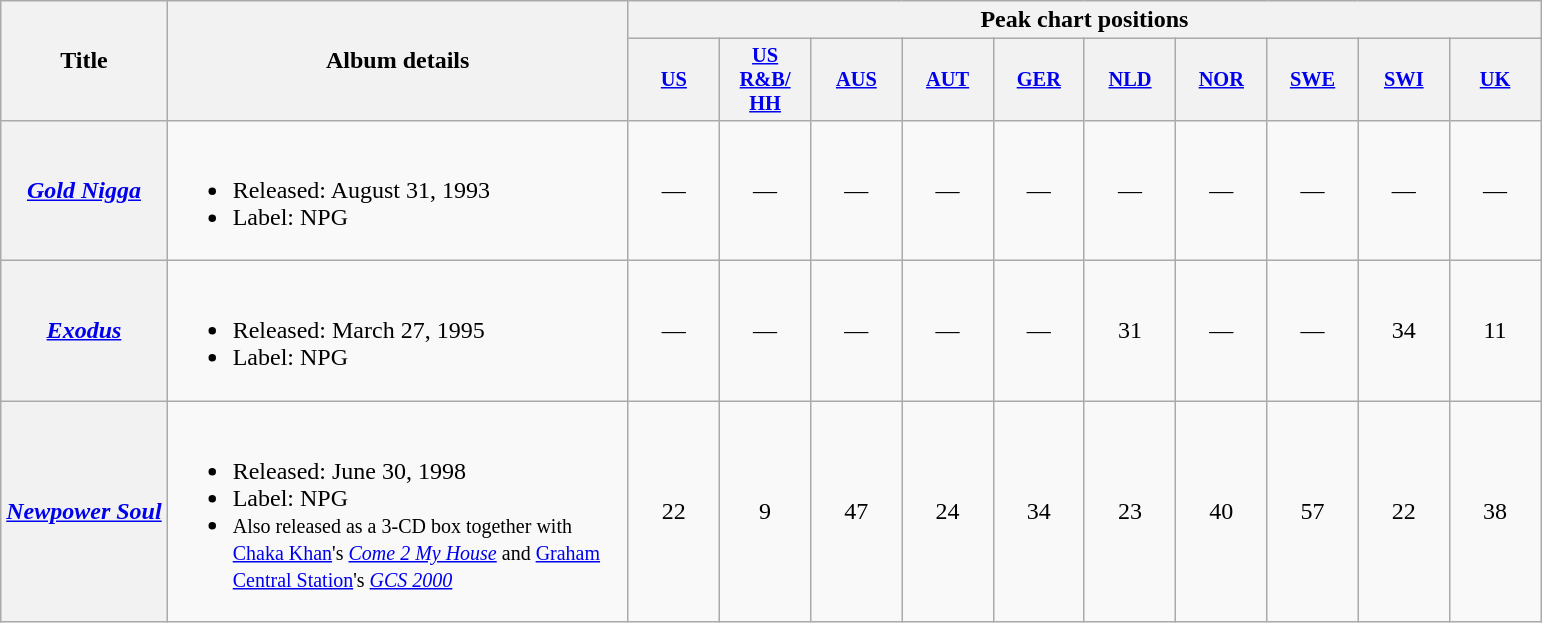<table class="wikitable plainrowheaders">
<tr>
<th scope="col" rowspan="2">Title</th>
<th scope="col" rowspan="2" style="width:300px;">Album details</th>
<th scope="col" colspan="10">Peak chart positions</th>
</tr>
<tr>
<th scope="col" style="width:4em;font-size:85%"><a href='#'>US</a><br></th>
<th scope="col" style="width:4em;font-size:85%"><a href='#'>US<br>R&B/<br>HH</a><br></th>
<th scope="col" style="width:4em;font-size:85%"><a href='#'>AUS</a><br></th>
<th scope="col" style="width:4em;font-size:85%"><a href='#'>AUT</a><br></th>
<th scope="col" style="width:4em;font-size:85%"><a href='#'>GER</a><br></th>
<th scope="col" style="width:4em;font-size:85%"><a href='#'>NLD</a><br></th>
<th scope="col" style="width:4em;font-size:85%"><a href='#'>NOR</a><br></th>
<th scope="col" style="width:4em;font-size:85%"><a href='#'>SWE</a><br></th>
<th scope="col" style="width:4em;font-size:85%"><a href='#'>SWI</a><br></th>
<th scope="col" style="width:4em;font-size:85%"><a href='#'>UK</a><br></th>
</tr>
<tr>
<th scope="row"><em><a href='#'>Gold Nigga</a></em></th>
<td><br><ul><li>Released: August 31, 1993</li><li>Label: NPG</li></ul></td>
<td style="text-align:center;">—</td>
<td style="text-align:center;">—</td>
<td style="text-align:center;">—</td>
<td style="text-align:center;">—</td>
<td style="text-align:center;">—</td>
<td style="text-align:center;">—</td>
<td style="text-align:center;">—</td>
<td style="text-align:center;">—</td>
<td style="text-align:center;">—</td>
<td style="text-align:center;">—</td>
</tr>
<tr>
<th scope="row"><em><a href='#'>Exodus</a></em></th>
<td><br><ul><li>Released: March 27, 1995</li><li>Label: NPG</li></ul></td>
<td style="text-align:center;">—</td>
<td style="text-align:center;">—</td>
<td style="text-align:center;">—</td>
<td style="text-align:center;">—</td>
<td style="text-align:center;">—</td>
<td style="text-align:center;">31</td>
<td style="text-align:center;">—</td>
<td style="text-align:center;">—</td>
<td style="text-align:center;">34</td>
<td style="text-align:center;">11</td>
</tr>
<tr>
<th scope="row"><em><a href='#'>Newpower Soul</a></em></th>
<td><br><ul><li>Released: June 30, 1998</li><li>Label: NPG</li><li><small>Also released as a 3-CD box together with <a href='#'>Chaka Khan</a>'s <em><a href='#'>Come 2 My House</a></em> and <a href='#'>Graham Central Station</a>'s <em><a href='#'>GCS 2000</a></em></small></li></ul></td>
<td style="text-align:center;">22</td>
<td style="text-align:center;">9</td>
<td style="text-align:center;">47</td>
<td style="text-align:center;">24</td>
<td style="text-align:center;">34</td>
<td style="text-align:center;">23</td>
<td style="text-align:center;">40</td>
<td style="text-align:center;">57</td>
<td style="text-align:center;">22</td>
<td style="text-align:center;">38</td>
</tr>
</table>
